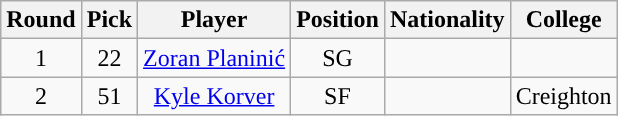<table class="wikitable sortable sortable">
<tr>
<th>Round</th>
<th>Pick</th>
<th>Player</th>
<th>Position</th>
<th>Nationality</th>
<th>College</th>
</tr>
<tr style="text-align: center">
<td>1</td>
<td>22</td>
<td><a href='#'>Zoran Planinić</a></td>
<td>SG</td>
<td></td>
<td></td>
</tr>
<tr style="text-align: center">
<td>2</td>
<td>51</td>
<td><a href='#'>Kyle Korver</a></td>
<td>SF</td>
<td></td>
<td>Creighton</td>
</tr>
</table>
